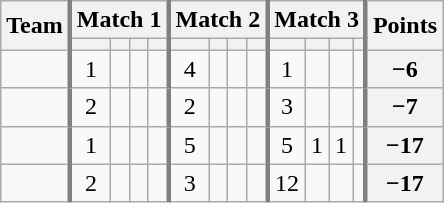<table class="wikitable sortable" style="text-align:center;">
<tr>
<th rowspan=2>Team</th>
<th colspan=4 style="border-left:3px solid gray">Match 1</th>
<th colspan=4 style="border-left:3px solid gray">Match 2</th>
<th colspan=4 style="border-left:3px solid gray">Match 3</th>
<th rowspan=2 style="border-left:3px solid gray">Points</th>
</tr>
<tr>
<th style="border-left:3px solid gray"></th>
<th></th>
<th></th>
<th></th>
<th style="border-left:3px solid gray"></th>
<th></th>
<th></th>
<th></th>
<th style="border-left:3px solid gray"></th>
<th></th>
<th></th>
<th></th>
</tr>
<tr>
<td align=left></td>
<td style="border-left:3px solid gray">1</td>
<td></td>
<td></td>
<td></td>
<td style="border-left:3px solid gray">4</td>
<td></td>
<td></td>
<td></td>
<td style="border-left:3px solid gray">1</td>
<td></td>
<td></td>
<td></td>
<th style="border-left:3px solid gray">−6</th>
</tr>
<tr>
<td align=left></td>
<td style="border-left:3px solid gray">2</td>
<td></td>
<td></td>
<td></td>
<td style="border-left:3px solid gray">2</td>
<td></td>
<td></td>
<td></td>
<td style="border-left:3px solid gray">3</td>
<td></td>
<td></td>
<td></td>
<th style="border-left:3px solid gray">−7</th>
</tr>
<tr>
<td align=left></td>
<td style="border-left:3px solid gray">1</td>
<td></td>
<td></td>
<td></td>
<td style="border-left:3px solid gray">5</td>
<td></td>
<td></td>
<td></td>
<td style="border-left:3px solid gray">5</td>
<td>1</td>
<td>1</td>
<td></td>
<th style="border-left:3px solid gray">−17</th>
</tr>
<tr>
<td align=left></td>
<td style="border-left:3px solid gray">2</td>
<td></td>
<td></td>
<td></td>
<td style="border-left:3px solid gray">3</td>
<td></td>
<td></td>
<td></td>
<td style="border-left:3px solid gray">12</td>
<td></td>
<td></td>
<td></td>
<th style="border-left:3px solid gray">−17</th>
</tr>
</table>
